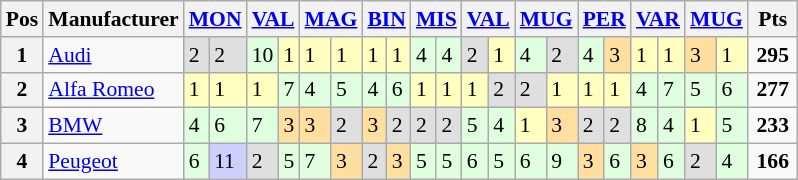<table class="wikitable" style="font-size: 90%">
<tr>
<th>Pos</th>
<th>Manufacturer</th>
<th colspan=2><a href='#'>MON</a><br></th>
<th colspan=2><a href='#'>VAL</a><br></th>
<th colspan=2><a href='#'>MAG</a><br></th>
<th colspan=2><a href='#'>BIN</a><br></th>
<th colspan=2><a href='#'>MIS</a><br></th>
<th colspan=2><a href='#'>VAL</a><br></th>
<th colspan=2><a href='#'>MUG</a><br></th>
<th colspan=2><a href='#'>PER</a><br></th>
<th colspan=2><a href='#'>VAR</a><br></th>
<th colspan=2><a href='#'>MUG</a><br></th>
<th valign="middle"> Pts </th>
</tr>
<tr>
<th>1</th>
<td> <a href='#'>Audi</a></td>
<td style="background:#dfdfdf;">2</td>
<td style="background:#dfdfdf;">2</td>
<td style="background:#dfffdf;">10</td>
<td style="background:#ffffbf;">1</td>
<td style="background:#ffffbf;">1</td>
<td style="background:#ffffbf;">1</td>
<td style="background:#ffffbf;">1</td>
<td style="background:#ffffbf;">1</td>
<td style="background:#dfffdf;">4</td>
<td style="background:#dfffdf;">4</td>
<td style="background:#dfdfdf;">2</td>
<td style="background:#ffffbf;">1</td>
<td style="background:#dfffdf;">4</td>
<td style="background:#dfdfdf;">2</td>
<td style="background:#dfffdf;">4</td>
<td style="background:#ffdf9f;">3</td>
<td style="background:#ffffbf;">1</td>
<td style="background:#ffffbf;">1</td>
<td style="background:#ffdf9f;">3</td>
<td style="background:#ffffbf;">1</td>
<td align="center"><strong>295</strong></td>
</tr>
<tr>
<th>2</th>
<td> <a href='#'>Alfa Romeo</a></td>
<td style="background:#ffffbf;">1</td>
<td style="background:#ffffbf;">1</td>
<td style="background:#ffffbf;">1</td>
<td style="background:#dfffdf;">7</td>
<td style="background:#dfffdf;">4</td>
<td style="background:#dfffdf;">5</td>
<td style="background:#dfffdf;">4</td>
<td style="background:#dfffdf;">6</td>
<td style="background:#ffffbf;">1</td>
<td style="background:#ffffbf;">1</td>
<td style="background:#ffffbf;">1</td>
<td style="background:#dfdfdf;">2</td>
<td style="background:#dfdfdf;">2</td>
<td style="background:#ffffbf;">1</td>
<td style="background:#ffffbf;">1</td>
<td style="background:#ffffbf;">1</td>
<td style="background:#dfffdf;">4</td>
<td style="background:#dfffdf;">7</td>
<td style="background:#dfffdf;">5</td>
<td style="background:#dfffdf;">6</td>
<td align="center"><strong>277</strong></td>
</tr>
<tr>
<th>3</th>
<td> <a href='#'>BMW</a></td>
<td style="background:#dfffdf;">4</td>
<td style="background:#dfffdf;">6</td>
<td style="background:#dfffdf;">7</td>
<td style="background:#ffdf9f;">3</td>
<td style="background:#ffdf9f;">3</td>
<td style="background:#dfdfdf;">2</td>
<td style="background:#ffdf9f;">3</td>
<td style="background:#dfdfdf;">2</td>
<td style="background:#dfdfdf;">2</td>
<td style="background:#dfdfdf;">2</td>
<td style="background:#dfffdf;">5</td>
<td style="background:#dfffdf;">4</td>
<td style="background:#ffffbf;">1</td>
<td style="background:#ffdf9f;">3</td>
<td style="background:#dfdfdf;">2</td>
<td style="background:#dfdfdf;">2</td>
<td style="background:#dfffdf;">8</td>
<td style="background:#dfffdf;">4</td>
<td style="background:#ffffbf;">1</td>
<td style="background:#dfffdf;">5</td>
<td align="center"><strong>233</strong></td>
</tr>
<tr>
<th>4</th>
<td> <a href='#'>Peugeot</a></td>
<td style="background:#dfffdf;">6</td>
<td style="background:#CFCFFF;">11</td>
<td style="background:#dfdfdf;">2</td>
<td style="background:#dfffdf;">5</td>
<td style="background:#dfffdf;">7</td>
<td style="background:#ffdf9f;">3</td>
<td style="background:#dfdfdf;">2</td>
<td style="background:#ffdf9f;">3</td>
<td style="background:#dfffdf;">5</td>
<td style="background:#dfffdf;">5</td>
<td style="background:#dfffdf;">6</td>
<td style="background:#dfffdf;">5</td>
<td style="background:#dfffdf;">6</td>
<td style="background:#dfffdf;">9</td>
<td style="background:#ffdf9f;">3</td>
<td style="background:#dfffdf;">6</td>
<td style="background:#ffdf9f;">3</td>
<td style="background:#dfffdf;">6</td>
<td style="background:#dfdfdf;">2</td>
<td style="background:#dfffdf;">4</td>
<td align="center"><strong>166</strong></td>
</tr>
</table>
